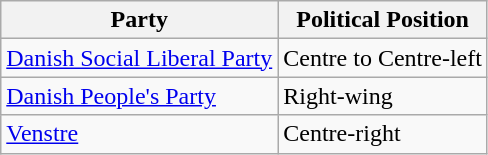<table class="wikitable mw-collapsible mw-collapsed">
<tr>
<th>Party</th>
<th>Political Position</th>
</tr>
<tr>
<td><a href='#'>Danish Social Liberal Party</a></td>
<td>Centre to Centre-left</td>
</tr>
<tr>
<td><a href='#'>Danish People's Party</a></td>
<td>Right-wing</td>
</tr>
<tr>
<td><a href='#'>Venstre</a></td>
<td>Centre-right</td>
</tr>
</table>
